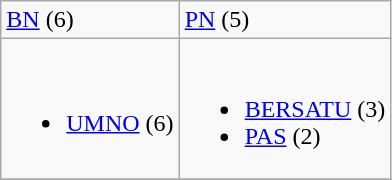<table class="wikitable">
<tr>
<td> <a href='#'>BN</a> (6)</td>
<td> <a href='#'>PN</a> (5)</td>
</tr>
<tr>
<td><br><ul><li> <a href='#'>UMNO</a> (6)</li></ul></td>
<td><br><ul><li> <a href='#'>BERSATU</a> (3)</li><li> <a href='#'>PAS</a> (2)</li></ul></td>
</tr>
<tr>
</tr>
</table>
